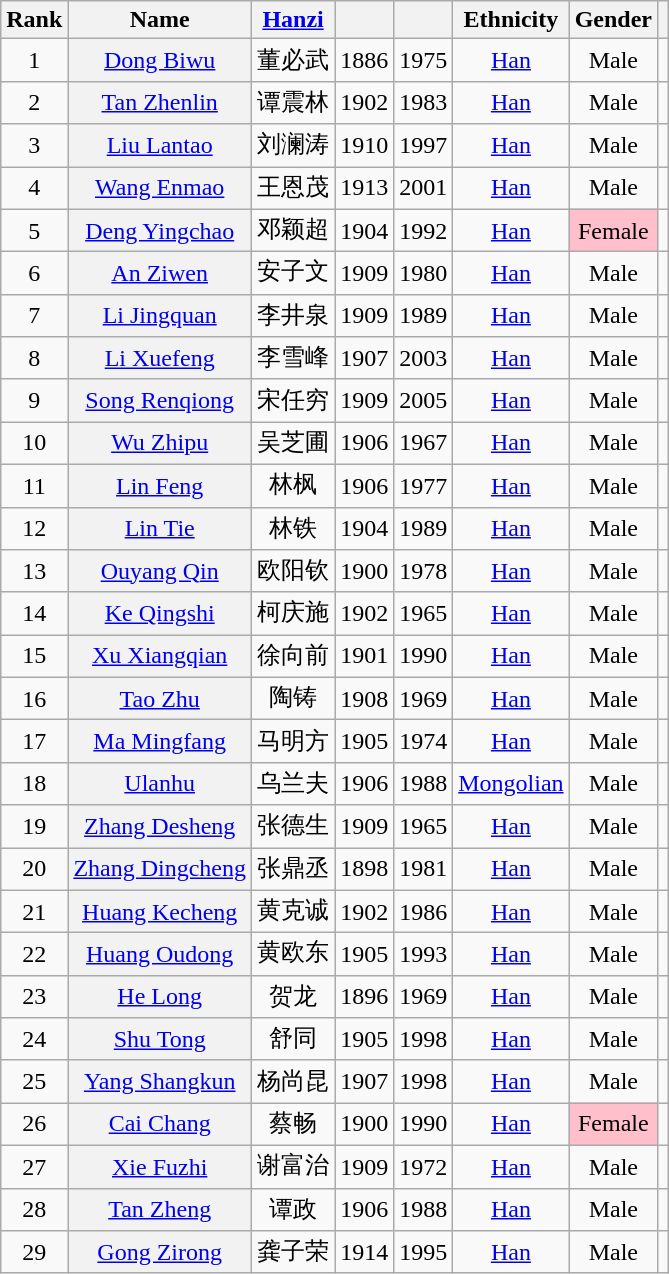<table class="wikitable sortable" style=text-align:center>
<tr>
<th scope="col">Rank</th>
<th scope="col">Name</th>
<th scope="col" class="unsortable"><a href='#'>Hanzi</a></th>
<th scope="col"></th>
<th scope="col"></th>
<th scope="col">Ethnicity</th>
<th scope="col">Gender</th>
<th scope="col" class="unsortable"></th>
</tr>
<tr>
<td>1</td>
<th align="center" scope="row" style="font-weight:normal;"><a href='#'>Dong Biwu</a></th>
<td>董必武</td>
<td>1886</td>
<td>1975</td>
<td><a href='#'>Han</a></td>
<td>Male</td>
<td></td>
</tr>
<tr>
<td>2</td>
<th align="center" scope="row" style="font-weight:normal;"><a href='#'>Tan Zhenlin</a></th>
<td>谭震林</td>
<td>1902</td>
<td>1983</td>
<td><a href='#'>Han</a></td>
<td>Male</td>
<td></td>
</tr>
<tr>
<td>3</td>
<th align="center" scope="row" style="font-weight:normal;"><a href='#'>Liu Lantao</a></th>
<td>刘澜涛</td>
<td>1910</td>
<td>1997</td>
<td><a href='#'>Han</a></td>
<td>Male</td>
<td></td>
</tr>
<tr>
<td>4</td>
<th align="center" scope="row" style="font-weight:normal;"><a href='#'>Wang Enmao</a></th>
<td>王恩茂</td>
<td>1913</td>
<td>2001</td>
<td><a href='#'>Han</a></td>
<td>Male</td>
<td></td>
</tr>
<tr>
<td>5</td>
<th align="center" scope="row" style="font-weight:normal;"><a href='#'>Deng Yingchao</a></th>
<td>邓颖超</td>
<td>1904</td>
<td>1992</td>
<td><a href='#'>Han</a></td>
<td style="background: Pink">Female</td>
<td></td>
</tr>
<tr>
<td>6</td>
<th align="center" scope="row" style="font-weight:normal;"><a href='#'>An Ziwen</a></th>
<td>安子文</td>
<td>1909</td>
<td>1980</td>
<td><a href='#'>Han</a></td>
<td>Male</td>
<td></td>
</tr>
<tr>
<td>7</td>
<th align="center" scope="row" style="font-weight:normal;"><a href='#'>Li Jingquan</a></th>
<td>李井泉</td>
<td>1909</td>
<td>1989</td>
<td><a href='#'>Han</a></td>
<td>Male</td>
<td></td>
</tr>
<tr>
<td>8</td>
<th align="center" scope="row" style="font-weight:normal;"><a href='#'>Li Xuefeng</a></th>
<td>李雪峰</td>
<td>1907</td>
<td>2003</td>
<td><a href='#'>Han</a></td>
<td>Male</td>
<td></td>
</tr>
<tr>
<td>9</td>
<th align="center" scope="row" style="font-weight:normal;"><a href='#'>Song Renqiong</a></th>
<td>宋任穷</td>
<td>1909</td>
<td>2005</td>
<td><a href='#'>Han</a></td>
<td>Male</td>
<td></td>
</tr>
<tr>
<td>10</td>
<th align="center" scope="row" style="font-weight:normal;"><a href='#'>Wu Zhipu</a></th>
<td>吴芝圃</td>
<td>1906</td>
<td>1967</td>
<td><a href='#'>Han</a></td>
<td>Male</td>
<td></td>
</tr>
<tr>
<td>11</td>
<th align="center" scope="row" style="font-weight:normal;"><a href='#'>Lin Feng</a></th>
<td>林枫</td>
<td>1906</td>
<td>1977</td>
<td><a href='#'>Han</a></td>
<td>Male</td>
<td></td>
</tr>
<tr>
<td>12</td>
<th align="center" scope="row" style="font-weight:normal;"><a href='#'>Lin Tie</a></th>
<td>林铁</td>
<td>1904</td>
<td>1989</td>
<td><a href='#'>Han</a></td>
<td>Male</td>
<td></td>
</tr>
<tr>
<td>13</td>
<th align="center" scope="row" style="font-weight:normal;"><a href='#'>Ouyang Qin</a></th>
<td>欧阳钦</td>
<td>1900</td>
<td>1978</td>
<td><a href='#'>Han</a></td>
<td>Male</td>
<td></td>
</tr>
<tr>
<td>14</td>
<th align="center" scope="row" style="font-weight:normal;"><a href='#'>Ke Qingshi</a></th>
<td>柯庆施</td>
<td>1902</td>
<td>1965</td>
<td><a href='#'>Han</a></td>
<td>Male</td>
<td></td>
</tr>
<tr>
<td>15</td>
<th align="center" scope="row" style="font-weight:normal;"><a href='#'>Xu Xiangqian</a></th>
<td>徐向前</td>
<td>1901</td>
<td>1990</td>
<td><a href='#'>Han</a></td>
<td>Male</td>
<td></td>
</tr>
<tr>
<td>16</td>
<th align="center" scope="row" style="font-weight:normal;"><a href='#'>Tao Zhu</a></th>
<td>陶铸</td>
<td>1908</td>
<td>1969</td>
<td><a href='#'>Han</a></td>
<td>Male</td>
<td></td>
</tr>
<tr>
<td>17</td>
<th align="center" scope="row" style="font-weight:normal;"><a href='#'>Ma Mingfang</a></th>
<td>马明方</td>
<td>1905</td>
<td>1974</td>
<td><a href='#'>Han</a></td>
<td>Male</td>
<td></td>
</tr>
<tr>
<td>18</td>
<th align="center" scope="row" style="font-weight:normal;"><a href='#'>Ulanhu</a></th>
<td>乌兰夫</td>
<td>1906</td>
<td>1988</td>
<td><a href='#'>Mongolian</a></td>
<td>Male</td>
<td></td>
</tr>
<tr>
<td>19</td>
<th align="center" scope="row" style="font-weight:normal;"><a href='#'>Zhang Desheng</a></th>
<td>张德生</td>
<td>1909</td>
<td>1965</td>
<td><a href='#'>Han</a></td>
<td>Male</td>
<td></td>
</tr>
<tr>
<td>20</td>
<th align="center" scope="row" style="font-weight:normal;"><a href='#'>Zhang Dingcheng</a></th>
<td>张鼎丞</td>
<td>1898</td>
<td>1981</td>
<td><a href='#'>Han</a></td>
<td>Male</td>
<td></td>
</tr>
<tr>
<td>21</td>
<th align="center" scope="row" style="font-weight:normal;"><a href='#'>Huang Kecheng</a></th>
<td>黄克诚</td>
<td>1902</td>
<td>1986</td>
<td><a href='#'>Han</a></td>
<td>Male</td>
<td></td>
</tr>
<tr>
<td>22</td>
<th align="center" scope="row" style="font-weight:normal;"><a href='#'>Huang Oudong</a></th>
<td>黄欧东</td>
<td>1905</td>
<td>1993</td>
<td><a href='#'>Han</a></td>
<td>Male</td>
<td></td>
</tr>
<tr>
<td>23</td>
<th align="center" scope="row" style="font-weight:normal;"><a href='#'>He Long</a></th>
<td>贺龙</td>
<td>1896</td>
<td>1969</td>
<td><a href='#'>Han</a></td>
<td>Male</td>
<td></td>
</tr>
<tr>
<td>24</td>
<th align="center" scope="row" style="font-weight:normal;"><a href='#'>Shu Tong</a></th>
<td>舒同</td>
<td>1905</td>
<td>1998</td>
<td><a href='#'>Han</a></td>
<td>Male</td>
<td></td>
</tr>
<tr>
<td>25</td>
<th align="center" scope="row" style="font-weight:normal;"><a href='#'>Yang Shangkun</a></th>
<td>杨尚昆</td>
<td>1907</td>
<td>1998</td>
<td><a href='#'>Han</a></td>
<td>Male</td>
<td></td>
</tr>
<tr>
<td>26</td>
<th align="center" scope="row" style="font-weight:normal;"><a href='#'>Cai Chang</a></th>
<td>蔡畅</td>
<td>1900</td>
<td>1990</td>
<td><a href='#'>Han</a></td>
<td style="background: Pink">Female</td>
<td></td>
</tr>
<tr>
<td>27</td>
<th align="center" scope="row" style="font-weight:normal;"><a href='#'>Xie Fuzhi</a></th>
<td>谢富治</td>
<td>1909</td>
<td>1972</td>
<td><a href='#'>Han</a></td>
<td>Male</td>
<td></td>
</tr>
<tr>
<td>28</td>
<th align="center" scope="row" style="font-weight:normal;"><a href='#'>Tan Zheng</a></th>
<td>谭政</td>
<td>1906</td>
<td>1988</td>
<td><a href='#'>Han</a></td>
<td>Male</td>
<td></td>
</tr>
<tr>
<td>29</td>
<th align="center" scope="row" style="font-weight:normal;"><a href='#'>Gong Zirong</a></th>
<td>龚子荣</td>
<td>1914</td>
<td>1995</td>
<td><a href='#'>Han</a></td>
<td>Male</td>
<td></td>
</tr>
</table>
